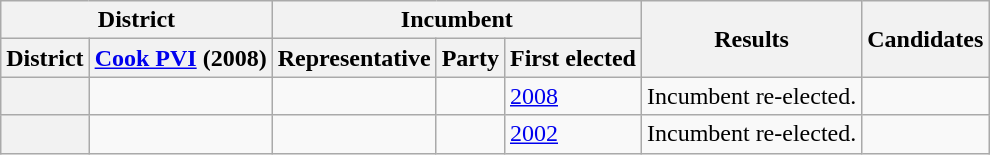<table class="wikitable sortable">
<tr>
<th colspan=2>District</th>
<th colspan=3>Incumbent</th>
<th rowspan=2>Results</th>
<th rowspan=2>Candidates</th>
</tr>
<tr valign=bottom>
<th>District</th>
<th><a href='#'>Cook PVI</a> (2008)</th>
<th>Representative</th>
<th>Party</th>
<th>First elected</th>
</tr>
<tr>
<th></th>
<td></td>
<td></td>
<td></td>
<td><a href='#'>2008</a></td>
<td>Incumbent re-elected.</td>
<td nowrap></td>
</tr>
<tr>
<th></th>
<td></td>
<td></td>
<td></td>
<td><a href='#'>2002</a></td>
<td>Incumbent re-elected.</td>
<td nowrap></td>
</tr>
</table>
